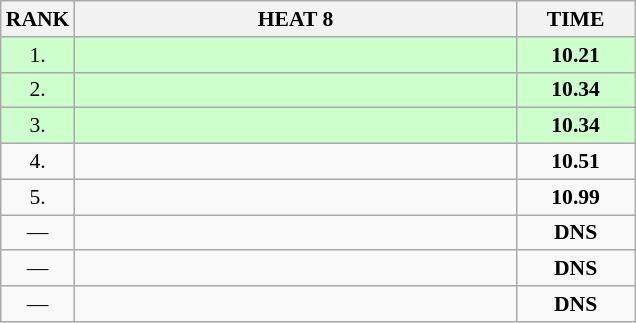<table class="wikitable" style="border-collapse: collapse; font-size: 90%;">
<tr>
<th>RANK</th>
<th style="width: 20em">HEAT 8</th>
<th style="width: 5em">TIME</th>
</tr>
<tr style="background:#ccffcc;">
<td align="center">1.</td>
<td></td>
<td align="center"><strong>10.21</strong></td>
</tr>
<tr style="background:#ccffcc;">
<td align="center">2.</td>
<td></td>
<td align="center"><strong>10.34</strong></td>
</tr>
<tr style="background:#ccffcc;">
<td align="center">3.</td>
<td></td>
<td align="center"><strong>10.34</strong></td>
</tr>
<tr>
<td align="center">4.</td>
<td></td>
<td align="center"><strong>10.51</strong></td>
</tr>
<tr>
<td align="center">5.</td>
<td></td>
<td align="center"><strong>10.99</strong></td>
</tr>
<tr>
<td align="center">—</td>
<td></td>
<td align="center"><strong>DNS</strong></td>
</tr>
<tr>
<td align="center">—</td>
<td></td>
<td align="center"><strong>DNS</strong></td>
</tr>
<tr>
<td align="center">—</td>
<td></td>
<td align="center"><strong>DNS</strong></td>
</tr>
</table>
